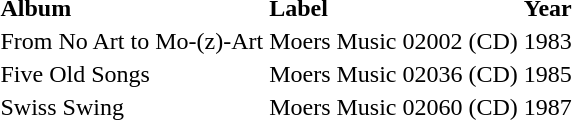<table>
<tr>
<td><strong>Album</strong></td>
<td><strong>Label</strong></td>
<td><strong>Year</strong></td>
</tr>
<tr>
<td>From No Art to Mo-(z)-Art</td>
<td>Moers Music 02002 (CD)</td>
<td>1983</td>
</tr>
<tr>
<td>Five Old Songs</td>
<td>Moers Music 02036 (CD)</td>
<td>1985</td>
</tr>
<tr>
<td>Swiss Swing</td>
<td>Moers Music 02060 (CD)</td>
<td>1987</td>
</tr>
</table>
